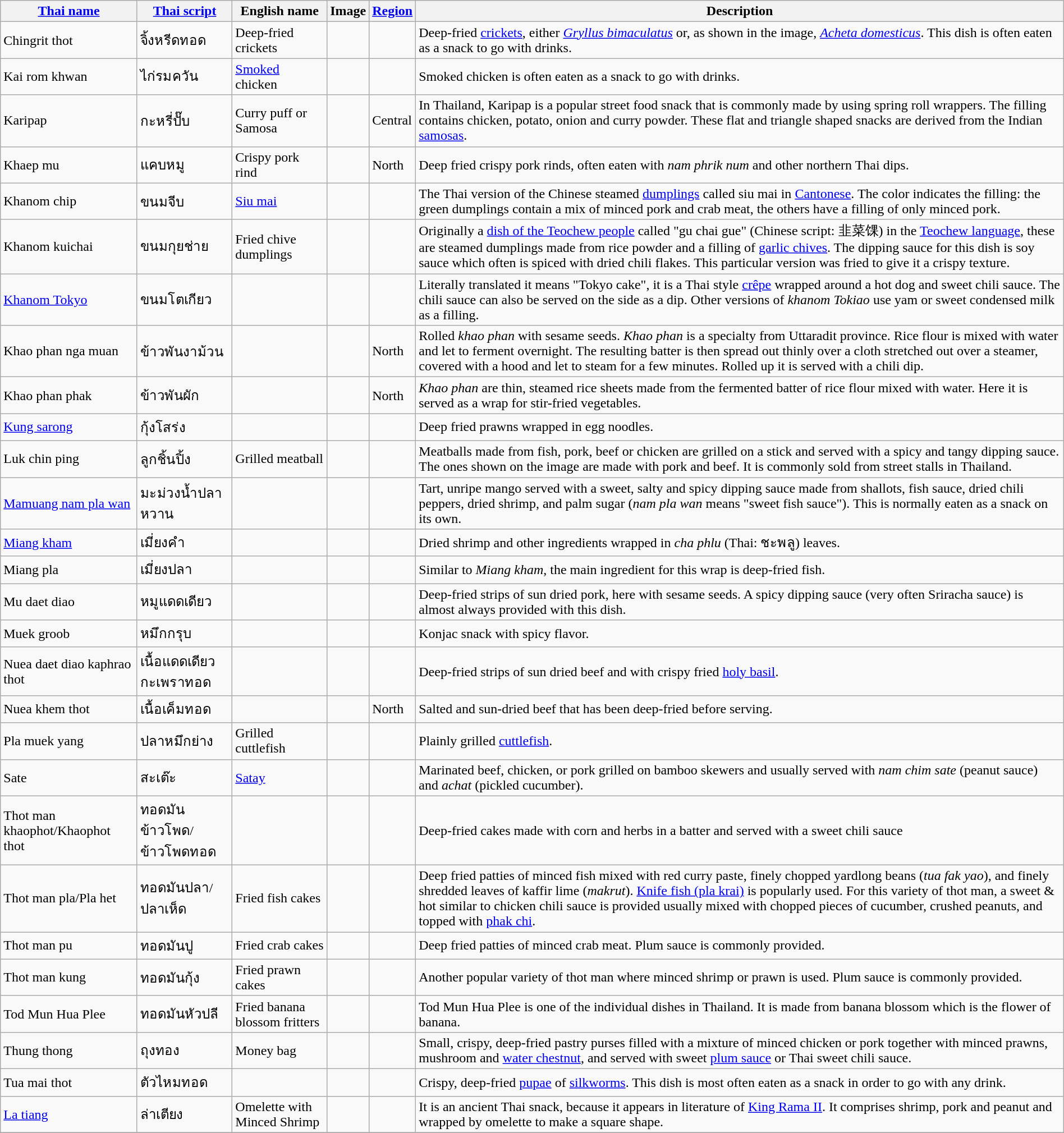<table class="wikitable sortable" style="width:100%;">
<tr>
<th><a href='#'>Thai name</a></th>
<th><a href='#'>Thai script</a></th>
<th>English name</th>
<th>Image</th>
<th><a href='#'>Region</a></th>
<th>Description</th>
</tr>
<tr>
<td>Chingrit thot</td>
<td>จิ้งหรีดทอด</td>
<td>Deep-fried crickets</td>
<td></td>
<td></td>
<td>Deep-fried <a href='#'>crickets</a>, either <em><a href='#'>Gryllus bimaculatus</a></em> or, as shown in the image, <em><a href='#'>Acheta domesticus</a></em>. This dish is often eaten as a snack to go with drinks.</td>
</tr>
<tr>
<td>Kai rom khwan</td>
<td>ไก่รมควัน</td>
<td><a href='#'>Smoked</a> chicken</td>
<td></td>
<td></td>
<td>Smoked chicken is often eaten as a snack to go with drinks.</td>
</tr>
<tr>
<td>Karipap</td>
<td>กะหรี่ปั๊บ</td>
<td>Curry puff or Samosa</td>
<td></td>
<td>Central</td>
<td>In Thailand, Karipap is a popular street food snack that is commonly made by using spring roll wrappers. The filling contains chicken, potato, onion and curry powder. These flat and triangle shaped snacks are derived from the Indian <a href='#'>samosas</a>.</td>
</tr>
<tr>
<td>Khaep mu</td>
<td>แคบหมู</td>
<td>Crispy pork rind</td>
<td></td>
<td>North</td>
<td>Deep fried crispy pork rinds, often eaten with <em>nam phrik num</em> and other northern Thai dips.</td>
</tr>
<tr>
<td>Khanom chip</td>
<td>ขนมจีบ</td>
<td><a href='#'>Siu mai</a></td>
<td></td>
<td></td>
<td>The Thai version of the Chinese steamed <a href='#'>dumplings</a> called siu mai in <a href='#'>Cantonese</a>. The color indicates the filling: the green dumplings contain a mix of minced pork and crab meat, the others have a filling of only minced pork.</td>
</tr>
<tr>
<td>Khanom kuichai</td>
<td>ขนมกุยช่าย</td>
<td>Fried chive dumplings</td>
<td></td>
<td></td>
<td>Originally a <a href='#'>dish of the Teochew people</a> called "gu chai gue" (Chinese script: 韭菜馃) in the <a href='#'>Teochew language</a>, these are steamed dumplings made from rice powder and a filling of <a href='#'>garlic chives</a>. The dipping sauce for this dish is soy sauce which often is spiced with dried chili flakes. This particular version was fried to give it a crispy texture.</td>
</tr>
<tr>
<td><a href='#'>Khanom Tokyo</a></td>
<td>ขนมโตเกียว</td>
<td></td>
<td></td>
<td></td>
<td>Literally translated it means "Tokyo cake", it is a Thai style <a href='#'>crêpe</a> wrapped around a hot dog and sweet chili sauce. The chili sauce can also be served on the side as a dip. Other versions of <em>khanom Tokiao</em> use yam or sweet condensed milk as a filling.</td>
</tr>
<tr>
<td>Khao phan nga muan</td>
<td>ข้าวพันงาม้วน</td>
<td></td>
<td></td>
<td>North</td>
<td>Rolled <em>khao phan</em> with sesame seeds. <em>Khao phan</em> is a specialty from Uttaradit province. Rice flour is mixed with water and let to ferment overnight. The resulting batter is then spread out thinly over a cloth stretched out over a steamer, covered with a hood and let to steam for a few minutes. Rolled up it is served with a chili dip.</td>
</tr>
<tr>
<td>Khao phan phak</td>
<td>ข้าวพันผัก</td>
<td></td>
<td></td>
<td>North</td>
<td><em>Khao phan</em> are thin, steamed rice sheets made from the fermented batter of rice flour mixed with water. Here it is served as a wrap for stir-fried vegetables.</td>
</tr>
<tr>
<td><a href='#'>Kung sarong</a></td>
<td>กุ้งโสร่ง</td>
<td></td>
<td></td>
<td></td>
<td>Deep fried prawns wrapped in egg noodles.</td>
</tr>
<tr>
<td>Luk chin ping</td>
<td>ลูกชิ้นปิ้ง</td>
<td>Grilled meatball</td>
<td></td>
<td></td>
<td>Meatballs made from fish, pork, beef or chicken are grilled on a stick and served with a spicy and tangy dipping sauce. The ones shown on the image are made with pork and beef. It is commonly sold from street stalls in Thailand.</td>
</tr>
<tr>
<td><a href='#'>Mamuang nam pla wan</a></td>
<td>มะม่วงน้ำปลาหวาน</td>
<td></td>
<td></td>
<td></td>
<td>Tart, unripe mango served with a sweet, salty and spicy dipping sauce made from shallots, fish sauce, dried chili peppers, dried shrimp, and palm sugar (<em>nam pla wan</em> means "sweet fish sauce"). This is normally eaten as a snack on its own.</td>
</tr>
<tr>
<td><a href='#'>Miang kham</a></td>
<td>เมี่ยงคำ</td>
<td></td>
<td></td>
<td></td>
<td>Dried shrimp and other ingredients wrapped in <em>cha phlu</em> (Thai: ชะพลู) leaves.</td>
</tr>
<tr>
<td>Miang pla</td>
<td>เมี่ยงปลา</td>
<td></td>
<td></td>
<td></td>
<td>Similar to <em>Miang kham</em>, the main ingredient for this wrap is deep-fried fish.</td>
</tr>
<tr>
<td>Mu daet diao</td>
<td>หมูแดดเดียว</td>
<td></td>
<td></td>
<td></td>
<td>Deep-fried strips of sun dried pork, here with sesame seeds. A spicy dipping sauce (very often Sriracha sauce) is almost always provided with this dish.</td>
</tr>
<tr>
<td>Muek groob</td>
<td>หมึกกรุบ</td>
<td></td>
<td></td>
<td></td>
<td>Konjac snack with spicy flavor.</td>
</tr>
<tr>
<td>Nuea daet diao kaphrao thot</td>
<td>เนื้อแดดเดียวกะเพราทอด</td>
<td></td>
<td></td>
<td></td>
<td>Deep-fried strips of sun dried beef and with crispy fried <a href='#'>holy basil</a>.</td>
</tr>
<tr>
<td>Nuea khem thot</td>
<td>เนื้อเค็มทอด</td>
<td></td>
<td></td>
<td>North</td>
<td>Salted and sun-dried beef that has been deep-fried before serving.</td>
</tr>
<tr>
<td>Pla muek yang</td>
<td>ปลาหมึกย่าง</td>
<td>Grilled cuttlefish</td>
<td></td>
<td></td>
<td>Plainly grilled <a href='#'>cuttlefish</a>.</td>
</tr>
<tr>
<td>Sate</td>
<td>สะเต๊ะ</td>
<td><a href='#'>Satay</a></td>
<td></td>
<td></td>
<td>Marinated beef, chicken, or pork grilled on bamboo skewers and usually served with <em>nam chim sate</em> (peanut sauce) and <em>achat</em> (pickled cucumber).</td>
</tr>
<tr>
<td>Thot man khaophot/Khaophot thot</td>
<td>ทอดมันข้าวโพด/ข้าวโพดทอด</td>
<td></td>
<td></td>
<td></td>
<td>Deep-fried cakes made with corn and herbs in a batter and served with a sweet chili sauce</td>
</tr>
<tr>
<td>Thot man pla/Pla het</td>
<td>ทอดมันปลา/ปลาเห็ด</td>
<td>Fried fish cakes</td>
<td></td>
<td></td>
<td>Deep fried patties of minced fish mixed with red curry paste, finely chopped yardlong beans (<em>tua fak yao</em>), and finely shredded leaves of kaffir lime (<em>makrut</em>). <a href='#'>Knife fish (pla krai)</a> is popularly used. For this variety of thot man, a sweet & hot similar to chicken chili sauce is provided usually mixed with chopped pieces of cucumber, crushed peanuts, and topped with <a href='#'>phak chi</a>.</td>
</tr>
<tr>
<td>Thot man pu</td>
<td>ทอดมันปู</td>
<td>Fried crab cakes</td>
<td></td>
<td></td>
<td>Deep fried patties of minced crab meat. Plum sauce is commonly provided.</td>
</tr>
<tr>
<td>Thot man kung</td>
<td>ทอดมันกุ้ง</td>
<td>Fried prawn cakes</td>
<td></td>
<td></td>
<td>Another popular variety of thot man where minced shrimp or prawn is used. Plum sauce is commonly provided.</td>
</tr>
<tr>
<td>Tod Mun Hua Plee</td>
<td>ทอดมันหัวปลี</td>
<td>Fried banana blossom fritters</td>
<td></td>
<td></td>
<td>Tod Mun Hua Plee is one of the individual dishes in Thailand. It is made from banana blossom which is the flower of banana.</td>
</tr>
<tr>
<td>Thung thong</td>
<td>ถุงทอง</td>
<td>Money bag</td>
<td></td>
<td></td>
<td>Small, crispy, deep-fried pastry purses filled with a mixture of minced chicken or pork together with minced prawns, mushroom and <a href='#'>water chestnut</a>, and served with sweet <a href='#'>plum sauce</a> or Thai sweet chili sauce.</td>
</tr>
<tr>
<td>Tua mai thot</td>
<td>ตัวไหมทอด</td>
<td></td>
<td></td>
<td></td>
<td>Crispy, deep-fried <a href='#'>pupae</a> of <a href='#'>silkworms</a>. This dish is most often eaten as a snack in order to go with any drink.</td>
</tr>
<tr>
<td><a href='#'>La tiang</a></td>
<td>ล่าเตียง</td>
<td>Omelette with Minced Shrimp</td>
<td></td>
<td></td>
<td>It is an ancient Thai snack, because it appears in literature of <a href='#'>King Rama II</a>. It comprises shrimp, pork and peanut and wrapped by omelette to make a square shape.</td>
</tr>
<tr>
</tr>
</table>
